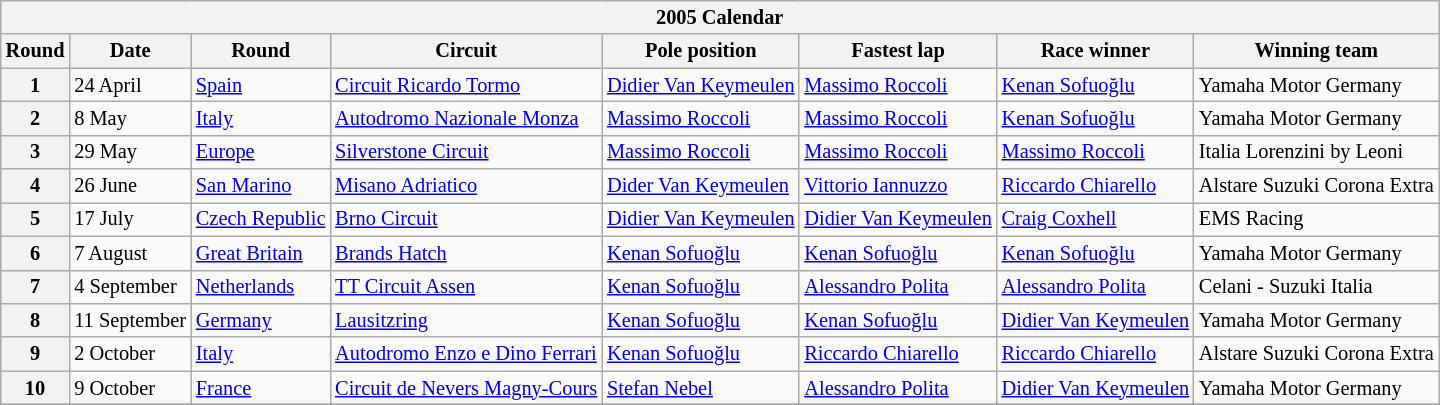<table class="wikitable" style="font-size: 85%; text-align: left">
<tr>
<th colspan=8>2005 Calendar</th>
</tr>
<tr>
<th>Round</th>
<th>Date</th>
<th>Round</th>
<th>Circuit</th>
<th>Pole position</th>
<th>Fastest lap</th>
<th>Race winner</th>
<th>Winning team</th>
</tr>
<tr>
<th>1</th>
<td>24 April</td>
<td> <a href='#'>Spain</a></td>
<td><a href='#'>Circuit Ricardo Tormo</a></td>
<td> <a href='#'>Didier Van Keymeulen</a></td>
<td> <a href='#'>Massimo Roccoli</a></td>
<td> <a href='#'>Kenan Sofuoğlu</a></td>
<td>Yamaha Motor Germany</td>
</tr>
<tr>
<th>2</th>
<td>8 May</td>
<td> <a href='#'>Italy</a></td>
<td><a href='#'>Autodromo Nazionale Monza</a></td>
<td> <a href='#'>Massimo Roccoli</a></td>
<td> <a href='#'>Massimo Roccoli</a></td>
<td> <a href='#'>Kenan Sofuoğlu</a></td>
<td>Yamaha Motor Germany</td>
</tr>
<tr>
<th>3</th>
<td>29 May</td>
<td> <a href='#'>Europe</a></td>
<td><a href='#'>Silverstone Circuit</a></td>
<td> <a href='#'>Massimo Roccoli</a></td>
<td> <a href='#'>Massimo Roccoli</a></td>
<td> <a href='#'>Massimo Roccoli</a></td>
<td>Italia Lorenzini by Leoni</td>
</tr>
<tr>
<th>4</th>
<td>26 June</td>
<td> <a href='#'>San Marino</a></td>
<td><a href='#'>Misano Adriatico</a></td>
<td> <a href='#'>Dider Van Keymeulen</a></td>
<td> <a href='#'>Vittorio Iannuzzo</a></td>
<td> <a href='#'>Riccardo Chiarello</a></td>
<td>Alstare Suzuki Corona Extra</td>
</tr>
<tr>
<th>5</th>
<td>17 July</td>
<td> <a href='#'>Czech Republic</a></td>
<td><a href='#'>Brno Circuit</a></td>
<td> <a href='#'>Didier Van Keymeulen</a></td>
<td> <a href='#'>Didier Van Keymeulen</a></td>
<td> <a href='#'>Craig Coxhell</a></td>
<td>EMS Racing</td>
</tr>
<tr>
<th>6</th>
<td>7 August</td>
<td> <a href='#'>Great Britain</a></td>
<td><a href='#'>Brands Hatch</a></td>
<td> <a href='#'>Kenan Sofuoğlu</a></td>
<td> <a href='#'>Kenan Sofuoğlu</a></td>
<td> <a href='#'>Kenan Sofuoğlu</a></td>
<td>Yamaha Motor Germany</td>
</tr>
<tr>
<th>7</th>
<td>4 September</td>
<td> <a href='#'>Netherlands</a></td>
<td><a href='#'>TT Circuit Assen</a></td>
<td> <a href='#'>Kenan Sofuoğlu</a></td>
<td> <a href='#'>Alessandro Polita</a></td>
<td> <a href='#'>Alessandro Polita</a></td>
<td>Celani - Suzuki Italia</td>
</tr>
<tr>
<th>8</th>
<td>11 September</td>
<td> <a href='#'>Germany</a></td>
<td><a href='#'>Lausitzring</a></td>
<td> <a href='#'>Kenan Sofuoğlu</a></td>
<td> <a href='#'>Kenan Sofuoğlu</a></td>
<td> <a href='#'>Didier Van Keymeulen</a></td>
<td>Yamaha Motor Germany</td>
</tr>
<tr>
<th>9</th>
<td>2 October</td>
<td> <a href='#'>Italy</a></td>
<td><a href='#'>Autodromo Enzo e Dino Ferrari</a></td>
<td> <a href='#'>Kenan Sofuoğlu</a></td>
<td> <a href='#'>Riccardo Chiarello</a></td>
<td> <a href='#'>Riccardo Chiarello</a></td>
<td>Alstare Suzuki Corona Extra</td>
</tr>
<tr>
<th>10</th>
<td>9 October</td>
<td> <a href='#'>France</a></td>
<td><a href='#'>Circuit de Nevers Magny-Cours</a></td>
<td> <a href='#'>Stefan Nebel</a></td>
<td> <a href='#'>Alessandro Polita</a></td>
<td> <a href='#'>Didier Van Keymeulen</a></td>
<td>Yamaha Motor Germany</td>
</tr>
<tr>
</tr>
</table>
